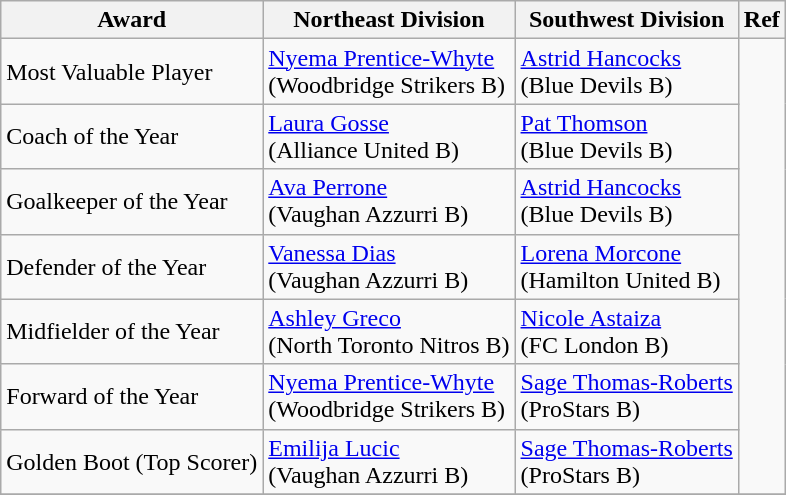<table class="wikitable">
<tr>
<th>Award</th>
<th>Northeast Division</th>
<th>Southwest Division</th>
<th>Ref</th>
</tr>
<tr>
<td>Most Valuable Player</td>
<td><a href='#'>Nyema Prentice-Whyte</a><br>(Woodbridge Strikers B)</td>
<td><a href='#'>Astrid Hancocks</a><br>(Blue Devils B)</td>
<td rowspan=7></td>
</tr>
<tr>
<td>Coach of the Year</td>
<td><a href='#'>Laura Gosse</a><br>(Alliance United B)</td>
<td><a href='#'>Pat Thomson</a><br>(Blue Devils B)</td>
</tr>
<tr>
<td>Goalkeeper of the Year</td>
<td><a href='#'>Ava Perrone</a><br>(Vaughan Azzurri B)</td>
<td><a href='#'>Astrid Hancocks</a><br>(Blue Devils B)</td>
</tr>
<tr>
<td>Defender of the Year</td>
<td><a href='#'>Vanessa Dias</a><br>(Vaughan Azzurri B)</td>
<td><a href='#'>Lorena Morcone</a><br>(Hamilton United B)</td>
</tr>
<tr>
<td>Midfielder of the Year</td>
<td><a href='#'>Ashley Greco</a><br>(North Toronto Nitros B)</td>
<td><a href='#'>Nicole Astaiza</a><br>(FC London B)</td>
</tr>
<tr>
<td>Forward of the Year</td>
<td><a href='#'>Nyema Prentice-Whyte</a><br>(Woodbridge Strikers B)</td>
<td><a href='#'>Sage Thomas-Roberts</a><br>(ProStars B)</td>
</tr>
<tr>
<td>Golden Boot (Top Scorer)</td>
<td><a href='#'>Emilija Lucic</a><br>(Vaughan Azzurri B)</td>
<td><a href='#'>Sage Thomas-Roberts</a><br>(ProStars B)</td>
</tr>
<tr>
</tr>
</table>
